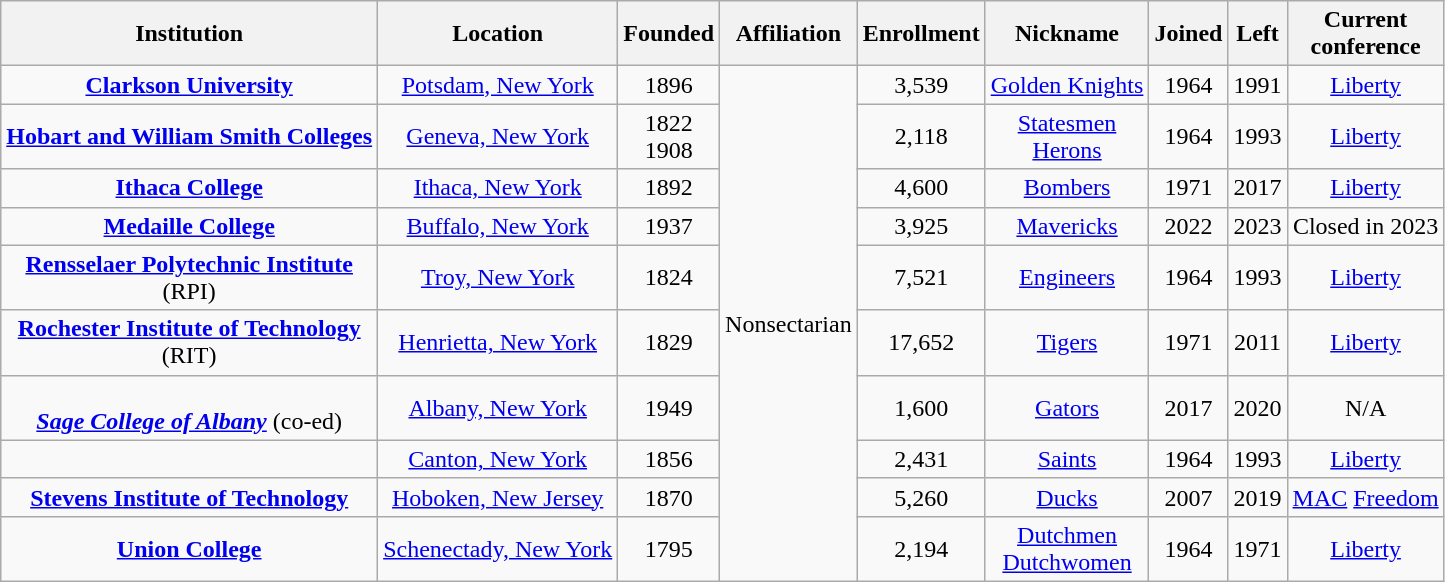<table class="wikitable sortable" style="text-align:center;">
<tr>
<th>Institution</th>
<th>Location</th>
<th>Founded</th>
<th>Affiliation</th>
<th>Enrollment</th>
<th>Nickname</th>
<th>Joined</th>
<th>Left</th>
<th>Current<br>conference</th>
</tr>
<tr>
<td><strong><a href='#'>Clarkson University</a></strong></td>
<td><a href='#'>Potsdam, New York</a></td>
<td>1896</td>
<td rowspan="10">Nonsectarian</td>
<td>3,539</td>
<td><a href='#'>Golden Knights</a></td>
<td>1964</td>
<td>1991</td>
<td><a href='#'>Liberty</a></td>
</tr>
<tr>
<td><strong><a href='#'>Hobart and William Smith Colleges</a></strong></td>
<td><a href='#'>Geneva, New York</a></td>
<td>1822 <br>1908 </td>
<td>2,118</td>
<td><a href='#'>Statesmen</a> <br><a href='#'>Herons</a> </td>
<td>1964</td>
<td>1993</td>
<td><a href='#'>Liberty</a></td>
</tr>
<tr>
<td><strong><a href='#'>Ithaca College</a></strong></td>
<td><a href='#'>Ithaca, New York</a></td>
<td>1892</td>
<td>4,600</td>
<td><a href='#'>Bombers</a></td>
<td>1971</td>
<td>2017</td>
<td><a href='#'>Liberty</a></td>
</tr>
<tr>
<td><strong><a href='#'>Medaille College</a></strong></td>
<td><a href='#'>Buffalo, New York</a></td>
<td>1937</td>
<td>3,925</td>
<td><a href='#'>Mavericks</a></td>
<td>2022</td>
<td>2023</td>
<td>Closed in 2023</td>
</tr>
<tr>
<td><strong><a href='#'>Rensselaer Polytechnic Institute</a></strong><br>(RPI)</td>
<td><a href='#'>Troy, New York</a></td>
<td>1824</td>
<td>7,521</td>
<td><a href='#'>Engineers</a></td>
<td>1964</td>
<td>1993</td>
<td><a href='#'>Liberty</a></td>
</tr>
<tr>
<td><strong><a href='#'>Rochester Institute of Technology</a></strong><br>(RIT)</td>
<td><a href='#'>Henrietta, New York</a></td>
<td>1829</td>
<td>17,652</td>
<td><a href='#'>Tigers</a></td>
<td>1971</td>
<td>2011</td>
<td><a href='#'>Liberty</a></td>
</tr>
<tr>
<td><br><strong><em><a href='#'>Sage College of Albany</a></em></strong> (co-ed)</td>
<td><a href='#'>Albany, New York</a></td>
<td>1949</td>
<td>1,600</td>
<td><a href='#'>Gators</a></td>
<td>2017</td>
<td>2020</td>
<td>N/A</td>
</tr>
<tr>
<td></td>
<td><a href='#'>Canton, New York</a></td>
<td>1856</td>
<td>2,431</td>
<td><a href='#'>Saints</a></td>
<td>1964</td>
<td>1993</td>
<td><a href='#'>Liberty</a></td>
</tr>
<tr>
<td><strong><a href='#'>Stevens Institute of Technology</a></strong></td>
<td><a href='#'>Hoboken, New Jersey</a></td>
<td>1870</td>
<td>5,260</td>
<td><a href='#'>Ducks</a></td>
<td>2007</td>
<td>2019</td>
<td><a href='#'>MAC</a> <a href='#'>Freedom</a></td>
</tr>
<tr>
<td><strong><a href='#'>Union College</a></strong></td>
<td><a href='#'>Schenectady, New York</a></td>
<td>1795</td>
<td>2,194</td>
<td><a href='#'>Dutchmen</a> <br><a href='#'>Dutchwomen</a> </td>
<td>1964</td>
<td>1971</td>
<td><a href='#'>Liberty</a></td>
</tr>
</table>
